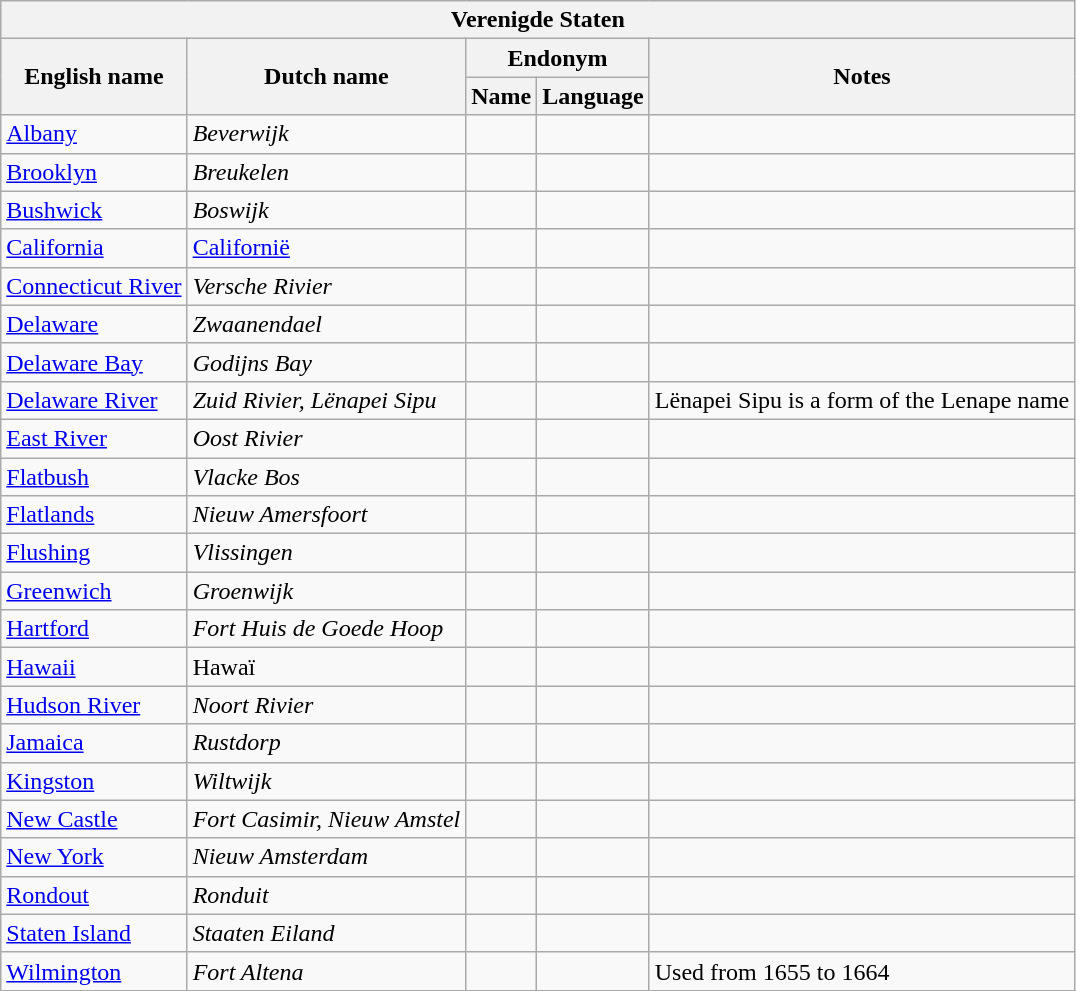<table class="wikitable sortable">
<tr>
<th colspan="5"> Verenigde Staten</th>
</tr>
<tr>
<th rowspan="2">English name</th>
<th rowspan="2">Dutch name</th>
<th colspan="2">Endonym</th>
<th rowspan="2">Notes</th>
</tr>
<tr>
<th>Name</th>
<th>Language</th>
</tr>
<tr>
<td><a href='#'>Albany</a></td>
<td><em>Beverwijk</em></td>
<td></td>
<td></td>
<td></td>
</tr>
<tr>
<td><a href='#'>Brooklyn</a></td>
<td><em>Breukelen</em></td>
<td></td>
<td></td>
<td></td>
</tr>
<tr>
<td><a href='#'>Bushwick</a></td>
<td><em>Boswijk</em></td>
<td></td>
<td></td>
<td></td>
</tr>
<tr>
<td><a href='#'>California</a></td>
<td><a href='#'>Californië</a></td>
<td></td>
<td></td>
<td></td>
</tr>
<tr>
<td><a href='#'>Connecticut River</a></td>
<td><em>Versche Rivier</em></td>
<td></td>
<td></td>
<td></td>
</tr>
<tr>
<td><a href='#'>Delaware</a></td>
<td><em>Zwaanendael</em></td>
<td></td>
<td></td>
<td></td>
</tr>
<tr>
<td><a href='#'>Delaware Bay</a></td>
<td><em>Godijns Bay</em></td>
<td></td>
<td></td>
<td></td>
</tr>
<tr>
<td><a href='#'>Delaware River</a></td>
<td><em>Zuid Rivier, Lënapei Sipu</em></td>
<td></td>
<td></td>
<td>Lënapei Sipu is a form of the Lenape name</td>
</tr>
<tr>
<td><a href='#'>East River</a></td>
<td><em>Oost Rivier</em></td>
<td></td>
<td></td>
<td></td>
</tr>
<tr>
<td><a href='#'>Flatbush</a></td>
<td><em>Vlacke Bos</em></td>
<td></td>
<td></td>
<td></td>
</tr>
<tr>
<td><a href='#'>Flatlands</a></td>
<td><em>Nieuw Amersfoort</em></td>
<td></td>
<td></td>
<td></td>
</tr>
<tr>
<td><a href='#'>Flushing</a></td>
<td><em>Vlissingen</em></td>
<td></td>
<td></td>
<td></td>
</tr>
<tr>
<td><a href='#'>Greenwich</a></td>
<td><em>Groenwijk</em></td>
<td></td>
<td></td>
<td></td>
</tr>
<tr>
<td><a href='#'>Hartford</a></td>
<td><em>Fort Huis de Goede Hoop</em></td>
<td></td>
<td></td>
<td></td>
</tr>
<tr>
<td><a href='#'>Hawaii</a></td>
<td>Hawaï</td>
<td></td>
<td></td>
<td></td>
</tr>
<tr>
<td><a href='#'>Hudson River</a></td>
<td><em>Noort Rivier</em></td>
<td></td>
<td></td>
<td></td>
</tr>
<tr>
<td><a href='#'>Jamaica</a></td>
<td><em>Rustdorp</em></td>
<td></td>
<td></td>
<td></td>
</tr>
<tr>
<td><a href='#'>Kingston</a></td>
<td><em>Wiltwijk</em></td>
<td></td>
<td></td>
<td></td>
</tr>
<tr>
<td><a href='#'>New Castle</a></td>
<td><em>Fort Casimir, Nieuw Amstel</em></td>
<td></td>
<td></td>
<td></td>
</tr>
<tr>
<td><a href='#'>New York</a></td>
<td><em>Nieuw Amsterdam</em></td>
<td></td>
<td></td>
<td></td>
</tr>
<tr>
<td><a href='#'>Rondout</a></td>
<td><em>Ronduit</em></td>
<td></td>
<td></td>
<td></td>
</tr>
<tr>
<td><a href='#'>Staten Island</a></td>
<td><em>Staaten Eiland</em></td>
<td></td>
<td></td>
<td></td>
</tr>
<tr>
<td><a href='#'>Wilmington</a></td>
<td><em>Fort Altena</em></td>
<td></td>
<td></td>
<td>Used from 1655 to 1664</td>
</tr>
</table>
